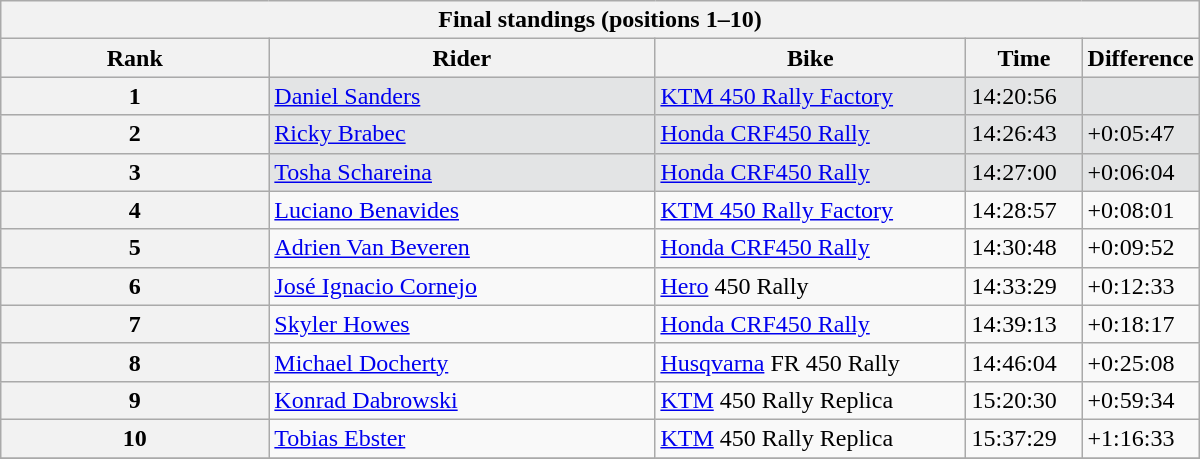<table class="wikitable" style="width:50em;margin-bottom:0;">
<tr>
<th colspan=5>Final standings (positions 1–10)</th>
</tr>
<tr>
<th>Rank</th>
<th style="width:250px;">Rider</th>
<th style="width:200px;">Bike</th>
<th style="width:70px;">Time</th>
<th style="width:70px;">Difference</th>
</tr>
<tr style="background:#e3e4e5;">
<th>1</th>
<td> <a href='#'>Daniel Sanders</a></td>
<td><a href='#'>KTM 450 Rally Factory</a></td>
<td>14:20:56</td>
<td></td>
</tr>
<tr style="background:#e3e4e5;">
<th>2</th>
<td> <a href='#'>Ricky Brabec</a></td>
<td><a href='#'>Honda CRF450 Rally</a></td>
<td>14:26:43</td>
<td>+0:05:47</td>
</tr>
<tr style="background:#e3e4e5;">
<th>3</th>
<td> <a href='#'>Tosha Schareina</a></td>
<td><a href='#'>Honda CRF450 Rally</a></td>
<td>14:27:00</td>
<td>+0:06:04</td>
</tr>
<tr>
<th>4</th>
<td> <a href='#'>Luciano Benavides</a></td>
<td><a href='#'>KTM 450 Rally Factory</a></td>
<td>14:28:57</td>
<td>+0:08:01</td>
</tr>
<tr>
<th>5</th>
<td> <a href='#'>Adrien Van Beveren</a></td>
<td><a href='#'>Honda CRF450 Rally</a></td>
<td>14:30:48</td>
<td>+0:09:52</td>
</tr>
<tr>
<th>6</th>
<td> <a href='#'>José Ignacio Cornejo</a></td>
<td><a href='#'>Hero</a> 450 Rally</td>
<td>14:33:29</td>
<td>+0:12:33</td>
</tr>
<tr>
<th>7</th>
<td> <a href='#'>Skyler Howes</a></td>
<td><a href='#'>Honda CRF450 Rally</a></td>
<td>14:39:13</td>
<td>+0:18:17</td>
</tr>
<tr>
<th>8</th>
<td> <a href='#'>Michael Docherty</a></td>
<td><a href='#'>Husqvarna</a> FR 450 Rally</td>
<td>14:46:04</td>
<td>+0:25:08</td>
</tr>
<tr>
<th>9</th>
<td> <a href='#'>Konrad Dabrowski</a></td>
<td><a href='#'>KTM</a> 450 Rally Replica</td>
<td>15:20:30</td>
<td>+0:59:34</td>
</tr>
<tr>
<th>10</th>
<td> <a href='#'>Tobias Ebster</a></td>
<td><a href='#'>KTM</a> 450 Rally Replica</td>
<td>15:37:29</td>
<td>+1:16:33</td>
</tr>
<tr>
</tr>
</table>
